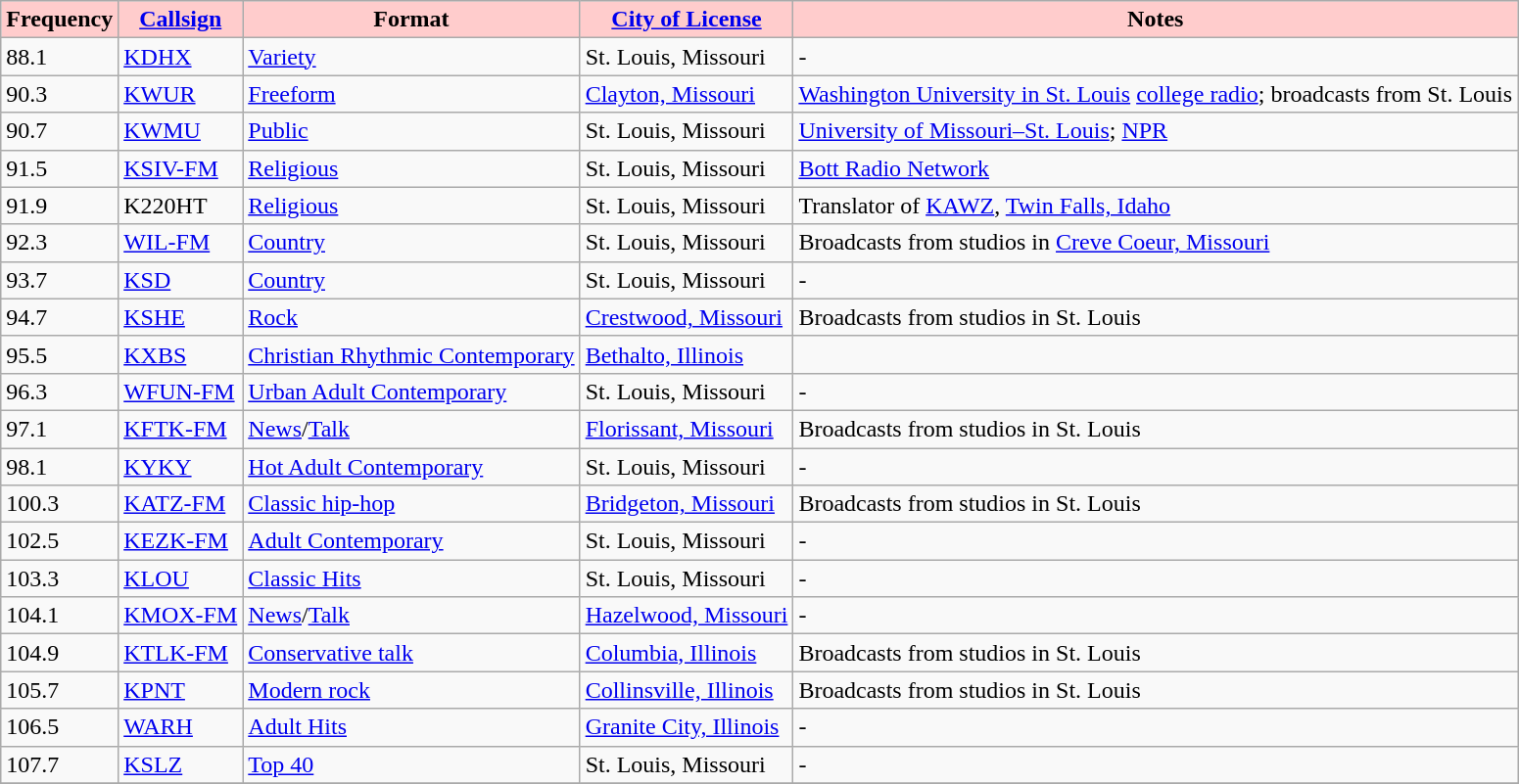<table class="wikitable" border="1">
<tr>
<th style="background:#ffcccc;"><strong>Frequency</strong></th>
<th style="background:#ffcccc;"><strong><a href='#'>Callsign</a></strong></th>
<th style="background:#ffcccc;"><strong>Format</strong></th>
<th style="background:#ffcccc;"><strong><a href='#'>City of License</a></strong></th>
<th style="background:#ffcccc;"><strong>Notes</strong></th>
</tr>
<tr>
<td>88.1</td>
<td><a href='#'>KDHX</a></td>
<td><a href='#'>Variety</a></td>
<td>St. Louis, Missouri</td>
<td>-</td>
</tr>
<tr>
<td>90.3</td>
<td><a href='#'>KWUR</a></td>
<td><a href='#'>Freeform</a></td>
<td><a href='#'>Clayton, Missouri</a></td>
<td><a href='#'>Washington University in St. Louis</a> <a href='#'>college radio</a>; broadcasts from St. Louis</td>
</tr>
<tr>
<td>90.7</td>
<td><a href='#'>KWMU</a></td>
<td><a href='#'>Public</a></td>
<td>St. Louis, Missouri</td>
<td><a href='#'>University of Missouri–St. Louis</a>; <a href='#'>NPR</a></td>
</tr>
<tr>
<td>91.5</td>
<td><a href='#'>KSIV-FM</a></td>
<td><a href='#'>Religious</a></td>
<td>St. Louis, Missouri</td>
<td><a href='#'>Bott Radio Network</a></td>
</tr>
<tr>
<td>91.9</td>
<td>K220HT</td>
<td><a href='#'>Religious</a></td>
<td>St. Louis, Missouri</td>
<td>Translator of <a href='#'>KAWZ</a>, <a href='#'>Twin Falls, Idaho</a></td>
</tr>
<tr>
<td>92.3</td>
<td><a href='#'>WIL-FM</a></td>
<td><a href='#'>Country</a></td>
<td>St. Louis, Missouri</td>
<td>Broadcasts from studios in <a href='#'>Creve Coeur, Missouri</a></td>
</tr>
<tr>
<td>93.7</td>
<td><a href='#'>KSD</a></td>
<td><a href='#'>Country</a></td>
<td>St. Louis, Missouri</td>
<td>-</td>
</tr>
<tr>
<td>94.7</td>
<td><a href='#'>KSHE</a></td>
<td><a href='#'>Rock</a></td>
<td><a href='#'>Crestwood, Missouri</a></td>
<td>Broadcasts from studios in St. Louis</td>
</tr>
<tr>
<td>95.5</td>
<td><a href='#'>KXBS</a></td>
<td><a href='#'>Christian Rhythmic Contemporary</a></td>
<td><a href='#'>Bethalto, Illinois</a></td>
</tr>
<tr>
<td>96.3</td>
<td><a href='#'>WFUN-FM</a></td>
<td><a href='#'>Urban Adult Contemporary</a></td>
<td>St. Louis, Missouri</td>
<td>-</td>
</tr>
<tr>
<td>97.1</td>
<td><a href='#'>KFTK-FM</a></td>
<td><a href='#'>News</a>/<a href='#'>Talk</a></td>
<td><a href='#'>Florissant, Missouri</a></td>
<td>Broadcasts from studios in St. Louis</td>
</tr>
<tr>
<td>98.1</td>
<td><a href='#'>KYKY</a></td>
<td><a href='#'>Hot Adult Contemporary</a></td>
<td>St. Louis, Missouri</td>
<td>-</td>
</tr>
<tr>
<td>100.3</td>
<td><a href='#'>KATZ-FM</a></td>
<td><a href='#'>Classic hip-hop</a></td>
<td><a href='#'>Bridgeton, Missouri</a></td>
<td>Broadcasts from studios in St. Louis</td>
</tr>
<tr>
<td>102.5</td>
<td><a href='#'>KEZK-FM</a></td>
<td><a href='#'>Adult Contemporary</a></td>
<td>St. Louis, Missouri</td>
<td>-</td>
</tr>
<tr>
<td>103.3</td>
<td><a href='#'>KLOU</a></td>
<td><a href='#'>Classic Hits</a></td>
<td>St. Louis, Missouri</td>
<td>-</td>
</tr>
<tr>
<td>104.1</td>
<td><a href='#'>KMOX-FM</a></td>
<td><a href='#'>News</a>/<a href='#'>Talk</a></td>
<td><a href='#'>Hazelwood, Missouri</a></td>
<td>-</td>
</tr>
<tr>
<td>104.9</td>
<td><a href='#'>KTLK-FM</a></td>
<td><a href='#'>Conservative talk</a></td>
<td><a href='#'>Columbia, Illinois</a></td>
<td>Broadcasts from studios in St. Louis</td>
</tr>
<tr>
<td>105.7</td>
<td><a href='#'>KPNT</a></td>
<td><a href='#'>Modern rock</a></td>
<td><a href='#'>Collinsville, Illinois</a></td>
<td>Broadcasts from studios in St. Louis</td>
</tr>
<tr>
<td>106.5</td>
<td><a href='#'>WARH</a></td>
<td><a href='#'>Adult Hits</a></td>
<td><a href='#'>Granite City, Illinois</a></td>
<td>-</td>
</tr>
<tr>
<td>107.7</td>
<td><a href='#'>KSLZ</a></td>
<td><a href='#'>Top 40</a></td>
<td>St. Louis, Missouri</td>
<td>-</td>
</tr>
<tr>
</tr>
</table>
